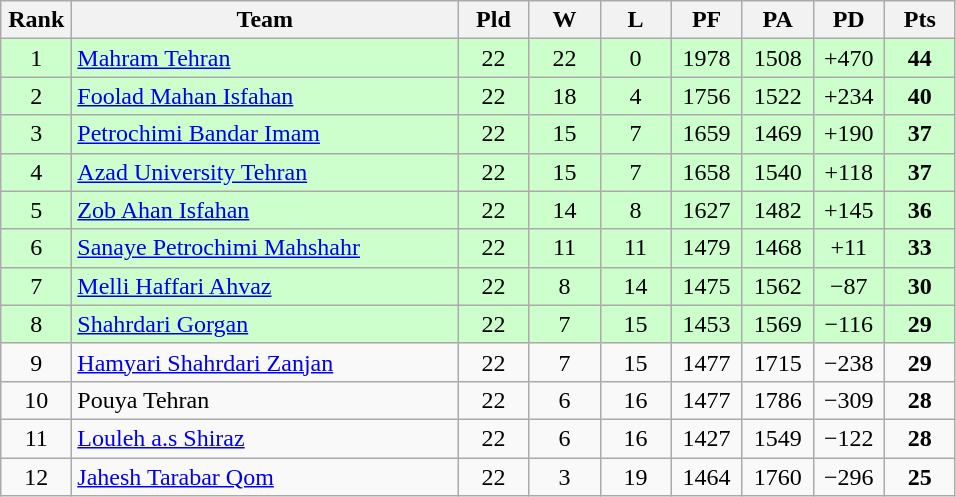<table class="wikitable" style="text-align:center;">
<tr>
<th width=40>Rank</th>
<th width=250>Team</th>
<th width=40>Pld</th>
<th width=40>W</th>
<th width=40>L</th>
<th width=40>PF</th>
<th width=40>PA</th>
<th width=40>PD</th>
<th width=40>Pts</th>
</tr>
<tr bgcolor=ccffcc>
<td>1</td>
<td align="left"><a href='#'>Mahram Tehran</a></td>
<td>22</td>
<td>22</td>
<td>0</td>
<td>1978</td>
<td>1508</td>
<td>+470</td>
<td><strong>44</strong></td>
</tr>
<tr bgcolor=ccffcc>
<td>2</td>
<td align="left"><a href='#'>Foolad Mahan Isfahan</a></td>
<td>22</td>
<td>18</td>
<td>4</td>
<td>1756</td>
<td>1522</td>
<td>+234</td>
<td><strong>40</strong></td>
</tr>
<tr bgcolor=ccffcc>
<td>3</td>
<td align="left"><a href='#'>Petrochimi Bandar Imam</a></td>
<td>22</td>
<td>15</td>
<td>7</td>
<td>1659</td>
<td>1469</td>
<td>+190</td>
<td><strong>37</strong></td>
</tr>
<tr bgcolor=ccffcc>
<td>4</td>
<td align="left"><a href='#'>Azad University Tehran</a></td>
<td>22</td>
<td>15</td>
<td>7</td>
<td>1658</td>
<td>1540</td>
<td>+118</td>
<td><strong>37</strong></td>
</tr>
<tr bgcolor=ccffcc>
<td>5</td>
<td align="left"><a href='#'>Zob Ahan Isfahan</a></td>
<td>22</td>
<td>14</td>
<td>8</td>
<td>1627</td>
<td>1482</td>
<td>+145</td>
<td><strong>36</strong></td>
</tr>
<tr bgcolor=ccffcc>
<td>6</td>
<td align="left"><a href='#'>Sanaye Petrochimi Mahshahr</a></td>
<td>22</td>
<td>11</td>
<td>11</td>
<td>1479</td>
<td>1468</td>
<td>+11</td>
<td><strong>33</strong></td>
</tr>
<tr bgcolor=ccffcc>
<td>7</td>
<td align="left"><a href='#'>Melli Haffari Ahvaz</a></td>
<td>22</td>
<td>8</td>
<td>14</td>
<td>1475</td>
<td>1562</td>
<td>−87</td>
<td><strong>30</strong></td>
</tr>
<tr bgcolor=ccffcc>
<td>8</td>
<td align="left"><a href='#'>Shahrdari Gorgan</a></td>
<td>22</td>
<td>7</td>
<td>15</td>
<td>1453</td>
<td>1569</td>
<td>−116</td>
<td><strong>29</strong></td>
</tr>
<tr>
<td>9</td>
<td align="left"><a href='#'>Hamyari Shahrdari Zanjan</a></td>
<td>22</td>
<td>7</td>
<td>15</td>
<td>1477</td>
<td>1715</td>
<td>−238</td>
<td><strong>29</strong></td>
</tr>
<tr>
<td>10</td>
<td align="left">Pouya Tehran</td>
<td>22</td>
<td>6</td>
<td>16</td>
<td>1477</td>
<td>1786</td>
<td>−309</td>
<td><strong>28</strong></td>
</tr>
<tr>
<td>11</td>
<td align="left"><a href='#'>Louleh a.s Shiraz</a></td>
<td>22</td>
<td>6</td>
<td>16</td>
<td>1427</td>
<td>1549</td>
<td>−122</td>
<td><strong>28</strong></td>
</tr>
<tr>
<td>12</td>
<td align="left"><a href='#'>Jahesh Tarabar Qom</a></td>
<td>22</td>
<td>3</td>
<td>19</td>
<td>1464</td>
<td>1760</td>
<td>−296</td>
<td><strong>25</strong></td>
</tr>
</table>
